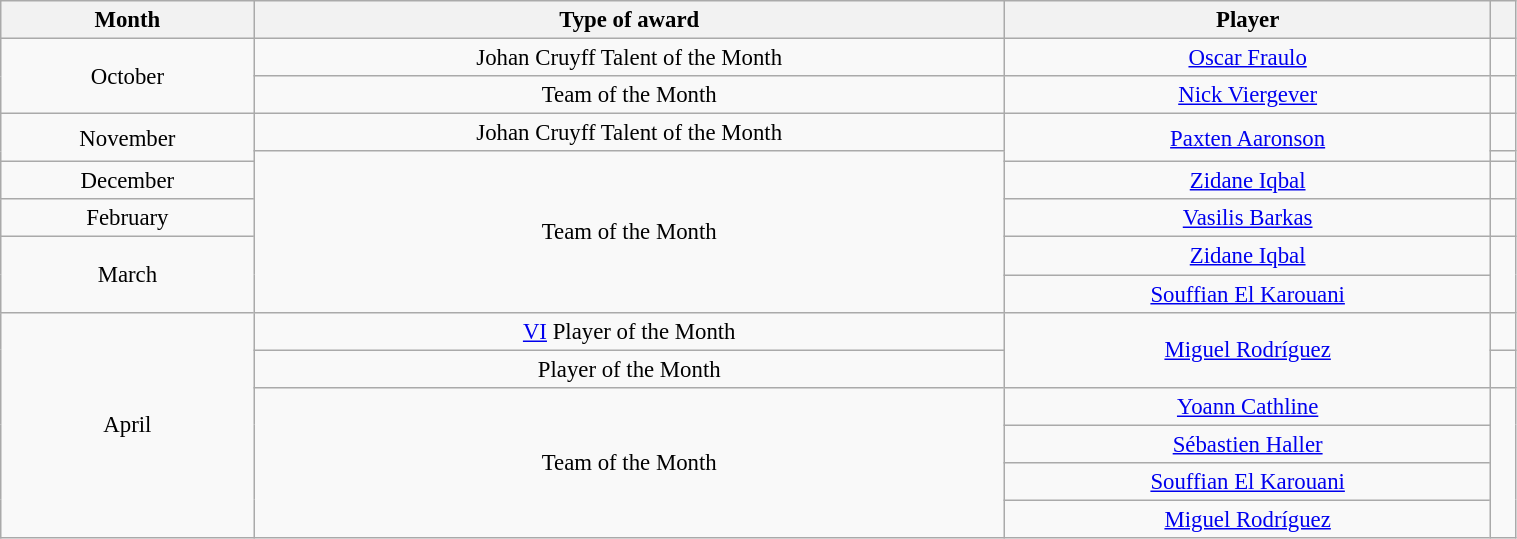<table class="wikitable" style="text-align: center; font-size: 95%; width: 80%;">
<tr>
<th>Month</th>
<th>Type of award</th>
<th>Player</th>
<th></th>
</tr>
<tr>
<td rowspan="2">October</td>
<td>Johan Cruyff Talent of the Month</td>
<td> <a href='#'>Oscar Fraulo</a></td>
<td></td>
</tr>
<tr>
<td>Team of the Month</td>
<td> <a href='#'>Nick Viergever</a></td>
<td></td>
</tr>
<tr>
<td rowspan="2">November</td>
<td>Johan Cruyff Talent of the Month</td>
<td rowspan="2"> <a href='#'>Paxten Aaronson</a></td>
<td></td>
</tr>
<tr>
<td rowspan="5">Team of the Month</td>
<td></td>
</tr>
<tr>
<td>December</td>
<td> <a href='#'>Zidane Iqbal</a></td>
<td></td>
</tr>
<tr>
<td>February</td>
<td> <a href='#'>Vasilis Barkas</a></td>
<td></td>
</tr>
<tr>
<td rowspan="2">March</td>
<td> <a href='#'>Zidane Iqbal</a></td>
<td rowspan="2"></td>
</tr>
<tr>
<td> <a href='#'>Souffian El Karouani</a></td>
</tr>
<tr>
<td rowspan="6">April</td>
<td><a href='#'>VI</a> Player of the Month</td>
<td rowspan="2"> <a href='#'>Miguel Rodríguez</a></td>
<td></td>
</tr>
<tr>
<td>Player of the Month</td>
<td></td>
</tr>
<tr>
<td rowspan="4">Team of the Month</td>
<td> <a href='#'>Yoann Cathline</a></td>
<td rowspan="4"></td>
</tr>
<tr>
<td> <a href='#'>Sébastien Haller</a></td>
</tr>
<tr>
<td> <a href='#'>Souffian El Karouani</a></td>
</tr>
<tr>
<td> <a href='#'>Miguel Rodríguez</a></td>
</tr>
</table>
